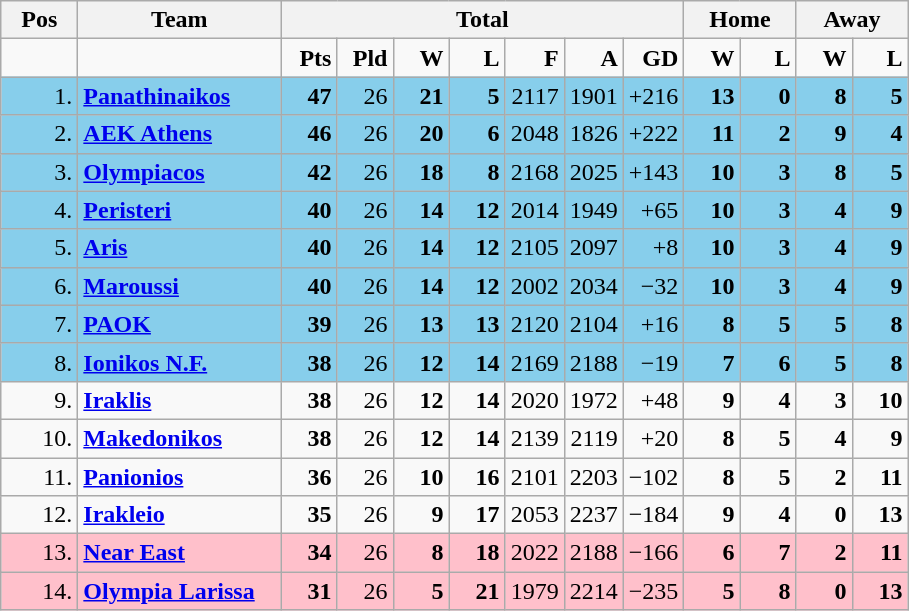<table class="wikitable" style="text-align: right;">
<tr>
<th width="44">Pos</th>
<th width="128">Team</th>
<th colspan=7>Total</th>
<th colspan=2>Home</th>
<th colspan=2>Away</th>
</tr>
<tr>
<td></td>
<td></td>
<td width="30"><strong>Pts</strong></td>
<td width="30"><strong>Pld</strong></td>
<td width="30"><strong>W</strong></td>
<td width="30"><strong>L</strong></td>
<td width="30"><strong>F</strong></td>
<td width="30"><strong>A</strong></td>
<td width="30"><strong>GD</strong></td>
<td width="30"><strong>W</strong></td>
<td width="30"><strong>L</strong></td>
<td width="30"><strong>W</strong></td>
<td width="30"><strong>L</strong></td>
</tr>
<tr bgcolor="87ceeb">
<td>1.</td>
<td align="left"><strong><a href='#'>Panathinaikos</a></strong></td>
<td><strong>47</strong></td>
<td>26</td>
<td><strong>21</strong></td>
<td><strong>5</strong></td>
<td>2117</td>
<td>1901</td>
<td>+216</td>
<td><strong>13</strong></td>
<td><strong>0</strong></td>
<td><strong>8</strong></td>
<td><strong>5</strong></td>
</tr>
<tr bgcolor="87ceeb">
<td>2.</td>
<td align="left"><strong><a href='#'>AEK Athens</a></strong></td>
<td><strong>46</strong></td>
<td>26</td>
<td><strong>20</strong></td>
<td><strong>6</strong></td>
<td>2048</td>
<td>1826</td>
<td>+222</td>
<td><strong>11</strong></td>
<td><strong>2</strong></td>
<td><strong>9</strong></td>
<td><strong>4</strong></td>
</tr>
<tr bgcolor="87ceeb">
<td>3.</td>
<td align="left"><strong><a href='#'>Olympiacos</a></strong></td>
<td><strong>42</strong></td>
<td>26</td>
<td><strong>18</strong></td>
<td><strong>8</strong></td>
<td>2168</td>
<td>2025</td>
<td>+143</td>
<td><strong>10</strong></td>
<td><strong>3</strong></td>
<td><strong>8</strong></td>
<td><strong>5</strong></td>
</tr>
<tr bgcolor="87ceeb">
<td>4.</td>
<td align="left"><strong><a href='#'>Peristeri</a></strong></td>
<td><strong>40</strong></td>
<td>26</td>
<td><strong>14</strong></td>
<td><strong>12</strong></td>
<td>2014</td>
<td>1949</td>
<td>+65</td>
<td><strong>10</strong></td>
<td><strong>3</strong></td>
<td><strong>4</strong></td>
<td><strong>9</strong></td>
</tr>
<tr bgcolor="87ceeb">
<td>5.</td>
<td align="left"><strong><a href='#'>Aris</a></strong></td>
<td><strong>40</strong></td>
<td>26</td>
<td><strong>14</strong></td>
<td><strong>12</strong></td>
<td>2105</td>
<td>2097</td>
<td>+8</td>
<td><strong>10</strong></td>
<td><strong>3</strong></td>
<td><strong>4</strong></td>
<td><strong>9</strong></td>
</tr>
<tr bgcolor="87ceeb">
<td>6.</td>
<td align="left"><strong><a href='#'>Maroussi</a></strong></td>
<td><strong>40</strong></td>
<td>26</td>
<td><strong>14</strong></td>
<td><strong>12</strong></td>
<td>2002</td>
<td>2034</td>
<td>−32</td>
<td><strong>10</strong></td>
<td><strong>3</strong></td>
<td><strong>4</strong></td>
<td><strong>9</strong></td>
</tr>
<tr bgcolor="87ceeb">
<td>7.</td>
<td align="left"><strong><a href='#'>PAOK</a></strong></td>
<td><strong>39</strong></td>
<td>26</td>
<td><strong>13</strong></td>
<td><strong>13</strong></td>
<td>2120</td>
<td>2104</td>
<td>+16</td>
<td><strong>8</strong></td>
<td><strong>5</strong></td>
<td><strong>5</strong></td>
<td><strong>8</strong></td>
</tr>
<tr bgcolor="87ceeb">
<td>8.</td>
<td align="left"><strong><a href='#'>Ionikos N.F.</a></strong></td>
<td><strong>38</strong></td>
<td>26</td>
<td><strong>12</strong></td>
<td><strong>14</strong></td>
<td>2169</td>
<td>2188</td>
<td>−19</td>
<td><strong>7</strong></td>
<td><strong>6</strong></td>
<td><strong>5</strong></td>
<td><strong>8</strong></td>
</tr>
<tr>
<td>9.</td>
<td align="left"><strong><a href='#'>Iraklis</a></strong></td>
<td><strong>38</strong></td>
<td>26</td>
<td><strong>12</strong></td>
<td><strong>14</strong></td>
<td>2020</td>
<td>1972</td>
<td>+48</td>
<td><strong>9</strong></td>
<td><strong>4</strong></td>
<td><strong>3</strong></td>
<td><strong>10</strong></td>
</tr>
<tr>
<td>10.</td>
<td align="left"><strong> <a href='#'>Makedonikos</a></strong></td>
<td><strong>38</strong></td>
<td>26</td>
<td><strong>12</strong></td>
<td><strong>14</strong></td>
<td>2139</td>
<td>2119</td>
<td>+20</td>
<td><strong>8</strong></td>
<td><strong>5</strong></td>
<td><strong>4</strong></td>
<td><strong>9</strong></td>
</tr>
<tr>
<td>11.</td>
<td align="left"><strong><a href='#'>Panionios</a></strong></td>
<td><strong>36</strong></td>
<td>26</td>
<td><strong>10</strong></td>
<td><strong>16</strong></td>
<td>2101</td>
<td>2203</td>
<td>−102</td>
<td><strong>8</strong></td>
<td><strong>5</strong></td>
<td><strong>2</strong></td>
<td><strong>11</strong></td>
</tr>
<tr>
<td>12.</td>
<td align="left"><strong><a href='#'>Irakleio</a></strong></td>
<td><strong>35</strong></td>
<td>26</td>
<td><strong>9</strong></td>
<td><strong>17</strong></td>
<td>2053</td>
<td>2237</td>
<td>−184</td>
<td><strong>9</strong></td>
<td><strong>4</strong></td>
<td><strong>0</strong></td>
<td><strong>13</strong></td>
</tr>
<tr bgcolor="ffc0cb">
<td>13.</td>
<td align="left"><strong><a href='#'>Near East</a></strong></td>
<td><strong>34</strong></td>
<td>26</td>
<td><strong>8</strong></td>
<td><strong>18</strong></td>
<td>2022</td>
<td>2188</td>
<td>−166</td>
<td><strong>6</strong></td>
<td><strong>7</strong></td>
<td><strong>2</strong></td>
<td><strong>11</strong></td>
</tr>
<tr bgcolor="ffc0cb">
<td>14.</td>
<td align="left"><strong><a href='#'>Olympia Larissa</a></strong></td>
<td><strong>31</strong></td>
<td>26</td>
<td><strong>5</strong></td>
<td><strong>21</strong></td>
<td>1979</td>
<td>2214</td>
<td>−235</td>
<td><strong>5</strong></td>
<td><strong>8</strong></td>
<td><strong>0</strong></td>
<td><strong>13</strong></td>
</tr>
</table>
